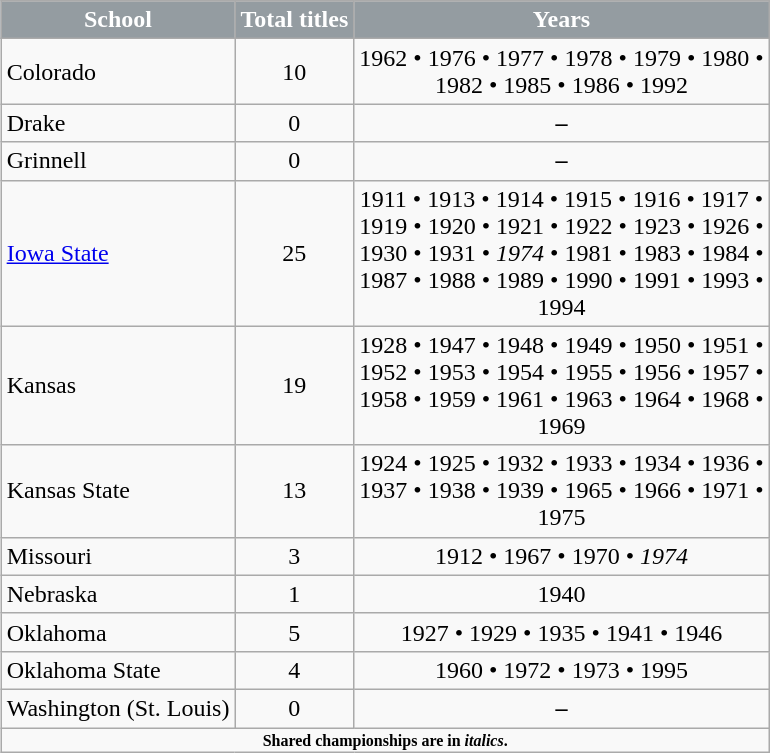<table class="wikitable" align="right" width="auto">
<tr>
</tr>
<tr>
<th style="background:#949CA1;color:white;">School</th>
<th style="background:#949CA1;color:white;">Total titles</th>
<th style="background:#949CA1;color:white;">Years</th>
</tr>
<tr>
<td>Colorado</td>
<td align="center">10</td>
<td align="center">1962 • 1976 • 1977 • 1978 • 1979 • 1980 • <br>1982 • 1985 • 1986 • 1992</td>
</tr>
<tr>
<td>Drake</td>
<td align="center">0</td>
<td align="center"><strong>–</strong></td>
</tr>
<tr>
<td>Grinnell</td>
<td align="center">0</td>
<td align="center"><strong>–</strong></td>
</tr>
<tr>
<td><a href='#'>Iowa State</a></td>
<td align="center">25</td>
<td align="center">1911 • 1913 • 1914 • 1915 • 1916 • 1917 • <br>1919 • 1920 • 1921 • 1922 • 1923 • 1926 • <br>1930 • 1931 • <em>1974</em> • 1981 • 1983 • 1984 • <br>1987 • 1988 • 1989 • 1990 • 1991 • 1993 • <br>1994</td>
</tr>
<tr>
<td>Kansas</td>
<td align="center">19</td>
<td align="center">1928 • 1947 • 1948 • 1949 • 1950 • 1951 • <br>1952 • 1953 • 1954 • 1955 • 1956 • 1957  • <br>1958 • 1959 • 1961 • 1963 • 1964 • 1968 • <br>1969</td>
</tr>
<tr>
<td>Kansas State</td>
<td align="center">13</td>
<td align="center">1924 • 1925 • 1932 • 1933 • 1934 • 1936 • <br>1937 • 1938 • 1939 • 1965 • 1966 • 1971  • <br>1975</td>
</tr>
<tr>
<td>Missouri</td>
<td align="center">3</td>
<td align="center">1912 • 1967 • 1970 • <em>1974</em></td>
</tr>
<tr>
<td>Nebraska</td>
<td align="center">1</td>
<td align="center">1940</td>
</tr>
<tr>
<td>Oklahoma</td>
<td align="center">5</td>
<td align="center">1927 • 1929 • 1935 • 1941 • 1946</td>
</tr>
<tr>
<td>Oklahoma State</td>
<td align="center">4</td>
<td align="center">1960 • 1972 • 1973 • 1995</td>
</tr>
<tr>
<td>Washington (St. Louis)</td>
<td align="center">0</td>
<td align="center"><strong>–</strong></td>
</tr>
<tr>
<td colspan="3"  style="font-size:8pt; text-align:center;"><strong>Shared championships are in <em>italics</em>.</strong></td>
</tr>
</table>
